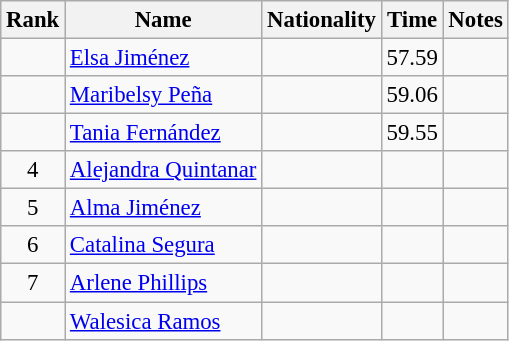<table class="wikitable sortable" style="text-align:center;font-size:95%">
<tr>
<th>Rank</th>
<th>Name</th>
<th>Nationality</th>
<th>Time</th>
<th>Notes</th>
</tr>
<tr>
<td></td>
<td align=left><a href='#'>Elsa Jiménez</a></td>
<td align=left></td>
<td>57.59</td>
<td></td>
</tr>
<tr>
<td></td>
<td align=left><a href='#'>Maribelsy Peña</a></td>
<td align=left></td>
<td>59.06</td>
<td></td>
</tr>
<tr>
<td></td>
<td align=left><a href='#'>Tania Fernández</a></td>
<td align=left></td>
<td>59.55</td>
<td></td>
</tr>
<tr>
<td>4</td>
<td align=left><a href='#'>Alejandra Quintanar</a></td>
<td align=left></td>
<td></td>
<td></td>
</tr>
<tr>
<td>5</td>
<td align=left><a href='#'>Alma Jiménez</a></td>
<td align=left></td>
<td></td>
<td></td>
</tr>
<tr>
<td>6</td>
<td align=left><a href='#'>Catalina Segura</a></td>
<td align=left></td>
<td></td>
<td></td>
</tr>
<tr>
<td>7</td>
<td align=left><a href='#'>Arlene Phillips</a></td>
<td align=left></td>
<td></td>
<td></td>
</tr>
<tr>
<td></td>
<td align=left><a href='#'>Walesica Ramos</a></td>
<td align=left></td>
<td></td>
<td></td>
</tr>
</table>
